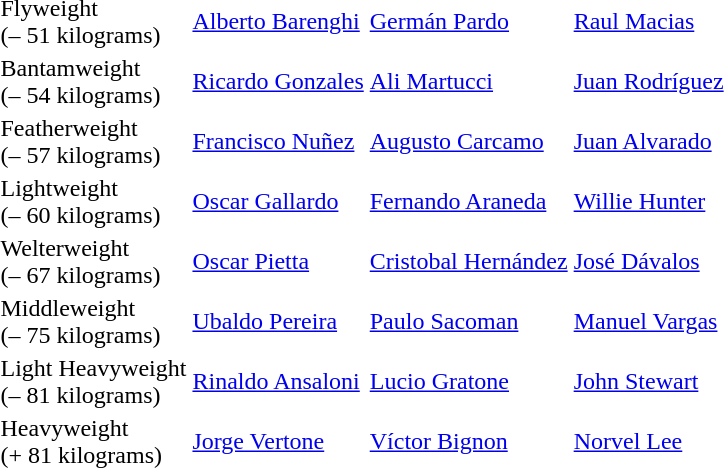<table>
<tr>
<td>Flyweight<br>(– 51 kilograms)</td>
<td> <a href='#'>Alberto Barenghi</a><br></td>
<td> <a href='#'>Germán Pardo</a><br></td>
<td> <a href='#'>Raul Macias</a><br></td>
</tr>
<tr>
<td>Bantamweight<br>(– 54 kilograms)</td>
<td> <a href='#'>Ricardo Gonzales</a><br></td>
<td> <a href='#'>Ali Martucci</a><br></td>
<td> <a href='#'>Juan Rodríguez</a><br></td>
</tr>
<tr>
<td>Featherweight<br>(– 57 kilograms)</td>
<td> <a href='#'>Francisco Nuñez</a><br></td>
<td> <a href='#'>Augusto Carcamo</a><br></td>
<td> <a href='#'>Juan Alvarado</a><br></td>
</tr>
<tr>
<td>Lightweight<br>(– 60 kilograms)</td>
<td> <a href='#'>Oscar Gallardo</a><br></td>
<td> <a href='#'>Fernando Araneda</a><br></td>
<td> <a href='#'>Willie Hunter</a><br></td>
</tr>
<tr>
<td>Welterweight<br>(– 67 kilograms)</td>
<td> <a href='#'>Oscar Pietta</a><br></td>
<td> <a href='#'>Cristobal Hernández</a><br></td>
<td> <a href='#'>José Dávalos</a><br></td>
</tr>
<tr>
<td>Middleweight<br>(– 75 kilograms)</td>
<td> <a href='#'>Ubaldo Pereira</a><br></td>
<td> <a href='#'>Paulo Sacoman</a><br></td>
<td> <a href='#'>Manuel Vargas</a><br></td>
</tr>
<tr>
<td>Light Heavyweight<br>(– 81 kilograms)</td>
<td> <a href='#'>Rinaldo Ansaloni</a><br></td>
<td> <a href='#'>Lucio Gratone</a><br></td>
<td> <a href='#'>John Stewart</a><br></td>
</tr>
<tr>
<td>Heavyweight<br>(+ 81 kilograms)</td>
<td> <a href='#'>Jorge Vertone</a><br></td>
<td> <a href='#'>Víctor Bignon</a><br></td>
<td> <a href='#'>Norvel Lee</a><br></td>
</tr>
</table>
